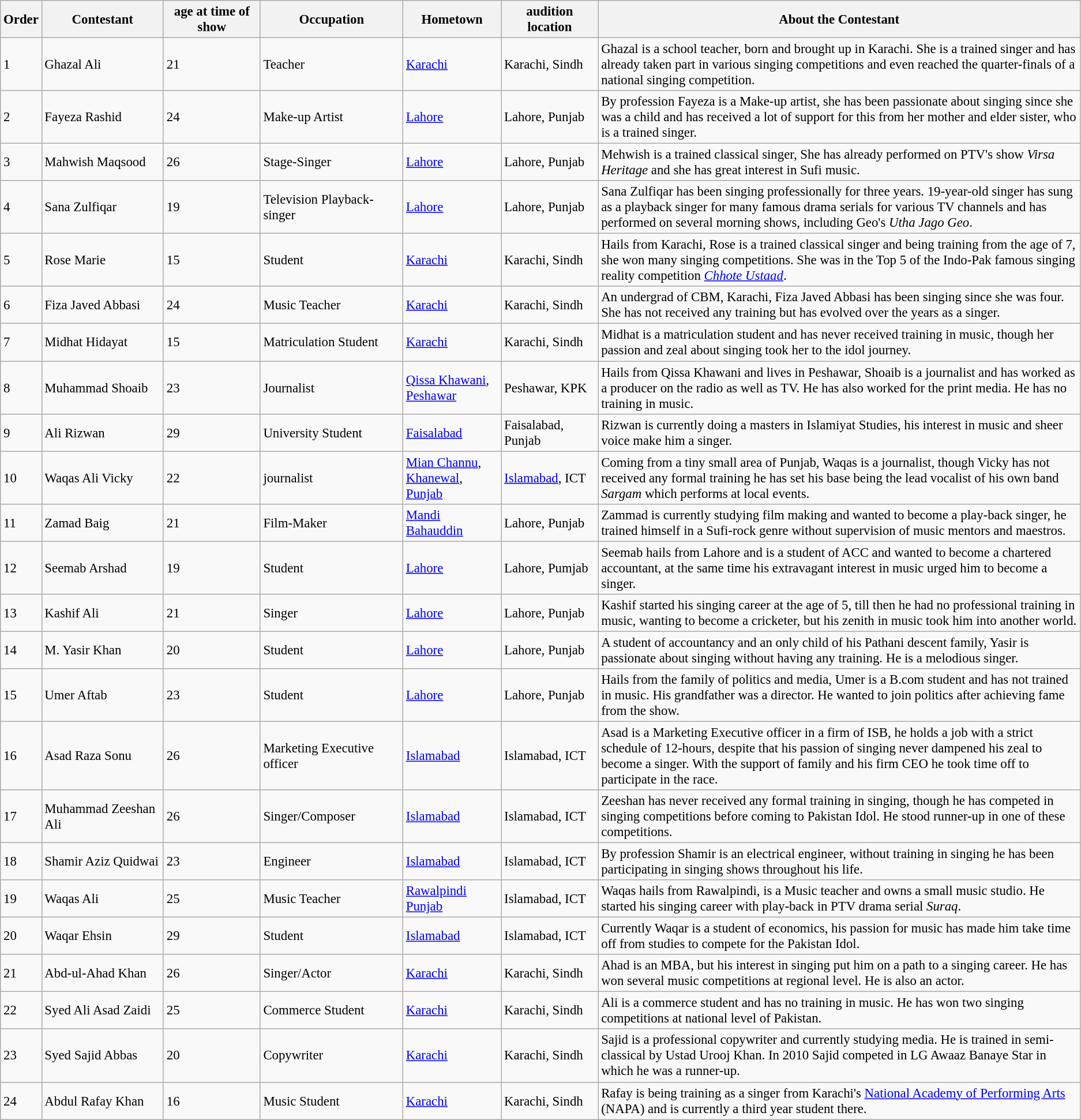<table class="wikitable" style="font-size:95%;">
<tr>
<th>Order</th>
<th>Contestant</th>
<th>age at time of show</th>
<th>Occupation</th>
<th>Hometown</th>
<th>audition location</th>
<th style="width:550px;">About the Contestant</th>
</tr>
<tr>
<td>1</td>
<td>Ghazal Ali</td>
<td>21</td>
<td>Teacher</td>
<td><a href='#'>Karachi</a></td>
<td>Karachi, Sindh</td>
<td>Ghazal is a school teacher, born and brought up in Karachi. She is a trained singer and has already taken part in various singing competitions and even reached the quarter-finals of a national singing competition.</td>
</tr>
<tr>
<td>2</td>
<td>Fayeza Rashid</td>
<td>24</td>
<td>Make-up Artist</td>
<td><a href='#'>Lahore</a></td>
<td>Lahore, Punjab</td>
<td>By profession Fayeza is a Make-up artist, she has been passionate about singing since she was a child and has received a lot of support for this from her mother and elder sister, who is a trained singer.</td>
</tr>
<tr>
<td>3</td>
<td>Mahwish Maqsood</td>
<td>26</td>
<td>Stage-Singer</td>
<td><a href='#'>Lahore</a></td>
<td>Lahore, Punjab</td>
<td>Mehwish is a trained classical singer, She has already performed on PTV's show <em>Virsa Heritage</em> and she has great interest in Sufi music.</td>
</tr>
<tr>
<td>4</td>
<td>Sana Zulfiqar</td>
<td>19</td>
<td>Television Playback-singer</td>
<td><a href='#'>Lahore</a></td>
<td>Lahore, Punjab</td>
<td>Sana Zulfiqar has been singing professionally for three years. 19-year-old singer has sung as a playback singer for many famous drama serials for various TV channels and has performed on several morning shows, including Geo's <em>Utha Jago Geo</em>.</td>
</tr>
<tr>
<td>5</td>
<td>Rose Marie</td>
<td>15</td>
<td>Student</td>
<td><a href='#'>Karachi</a></td>
<td>Karachi, Sindh</td>
<td>Hails from Karachi, Rose is a trained classical singer and being training from the age of 7, she won many singing competitions. She was in the Top 5 of the Indo-Pak famous singing reality competition <em><a href='#'>Chhote Ustaad</a></em>.</td>
</tr>
<tr>
<td>6</td>
<td>Fiza Javed Abbasi</td>
<td>24</td>
<td>Music Teacher</td>
<td><a href='#'>Karachi</a></td>
<td>Karachi, Sindh</td>
<td>An undergrad of CBM, Karachi, Fiza Javed Abbasi has been singing since she was four. She has not received any training but has evolved over the years as a singer.</td>
</tr>
<tr>
<td>7</td>
<td>Midhat Hidayat</td>
<td>15</td>
<td>Matriculation Student</td>
<td><a href='#'>Karachi</a></td>
<td>Karachi, Sindh</td>
<td>Midhat is a matriculation student and has never received training in music, though her passion and zeal about singing took her to the idol journey.</td>
</tr>
<tr>
<td>8</td>
<td>Muhammad Shoaib</td>
<td>23</td>
<td>Journalist</td>
<td><a href='#'>Qissa Khawani</a>,<br><a href='#'>Peshawar</a></td>
<td>Peshawar, KPK</td>
<td>Hails from Qissa Khawani and lives in Peshawar, Shoaib is a journalist and has worked as a producer on the radio as well as TV. He has also worked for the print media. He has no training in music.</td>
</tr>
<tr>
<td>9</td>
<td>Ali Rizwan</td>
<td>29</td>
<td>University Student</td>
<td><a href='#'>Faisalabad</a></td>
<td>Faisalabad, Punjab</td>
<td>Rizwan is currently doing a masters in Islamiyat Studies, his interest in music and sheer voice make him a singer.</td>
</tr>
<tr>
<td>10</td>
<td>Waqas Ali Vicky</td>
<td>22</td>
<td>journalist</td>
<td><a href='#'>Mian Channu</a>,<br><a href='#'>Khanewal</a>, <a href='#'>Punjab</a></td>
<td><a href='#'>Islamabad</a>, ICT</td>
<td>Coming from a tiny small area of Punjab, Waqas is a journalist, though Vicky has not received any formal training he has set his base being the lead vocalist of his own band <em>Sargam</em> which performs at local events.</td>
</tr>
<tr>
<td>11</td>
<td>Zamad Baig</td>
<td>21</td>
<td>Film-Maker</td>
<td><a href='#'>Mandi Bahauddin</a></td>
<td>Lahore, Punjab</td>
<td>Zammad is currently studying film making and wanted to become a play-back singer, he trained himself in a Sufi-rock genre without supervision of music mentors and maestros.</td>
</tr>
<tr>
<td>12</td>
<td>Seemab Arshad</td>
<td>19</td>
<td>Student</td>
<td><a href='#'>Lahore</a></td>
<td>Lahore, Pumjab</td>
<td>Seemab hails from Lahore and is a student of ACC and wanted to become a chartered accountant, at the same time his extravagant interest in music urged him to become a singer.</td>
</tr>
<tr>
<td>13</td>
<td>Kashif Ali</td>
<td>21</td>
<td>Singer</td>
<td><a href='#'>Lahore</a></td>
<td>Lahore, Punjab</td>
<td>Kashif started his singing career at the age of 5, till then he had no professional training in music, wanting to become a cricketer, but his zenith in music took him into another world.</td>
</tr>
<tr>
<td>14</td>
<td>M. Yasir Khan</td>
<td>20</td>
<td>Student</td>
<td><a href='#'>Lahore</a></td>
<td>Lahore, Punjab</td>
<td>A student of accountancy and an only child of his Pathani descent family, Yasir is passionate about singing without having any training.  He is a melodious singer.</td>
</tr>
<tr>
<td>15</td>
<td>Umer Aftab</td>
<td>23</td>
<td>Student</td>
<td><a href='#'>Lahore</a></td>
<td>Lahore, Punjab</td>
<td>Hails from the family of politics and media, Umer is a B.com student and has not trained in music. His grandfather was a director. He wanted to join politics after achieving fame from the show.</td>
</tr>
<tr>
<td>16</td>
<td>Asad Raza Sonu</td>
<td>26</td>
<td>Marketing Executive officer</td>
<td><a href='#'>Islamabad</a></td>
<td>Islamabad, ICT</td>
<td>Asad is a Marketing Executive officer in a firm of ISB, he holds a job with a strict schedule of 12-hours, despite that his passion of singing never dampened his zeal to become a singer. With the support of family and his firm CEO he took time off to participate in the race.</td>
</tr>
<tr>
<td>17</td>
<td>Muhammad Zeeshan Ali</td>
<td>26</td>
<td>Singer/Composer</td>
<td><a href='#'>Islamabad</a></td>
<td>Islamabad, ICT</td>
<td>Zeeshan has never received any formal training in singing, though he has competed in singing competitions before coming to Pakistan Idol. He stood runner-up in one of these competitions.</td>
</tr>
<tr>
<td>18</td>
<td>Shamir Aziz Quidwai</td>
<td>23</td>
<td>Engineer</td>
<td><a href='#'>Islamabad</a></td>
<td>Islamabad, ICT</td>
<td>By profession Shamir is an electrical engineer, without training in singing he has been participating in singing shows throughout his life.</td>
</tr>
<tr>
<td>19</td>
<td>Waqas Ali</td>
<td>25</td>
<td>Music Teacher</td>
<td><a href='#'>Rawalpindi</a> <a href='#'>Punjab</a></td>
<td>Islamabad, ICT</td>
<td>Waqas hails from Rawalpindi, is a Music teacher and owns a small music studio.  He started his singing career with play-back in PTV drama serial <em>Suraq</em>.</td>
</tr>
<tr>
<td>20</td>
<td>Waqar Ehsin</td>
<td>29</td>
<td>Student</td>
<td><a href='#'>Islamabad</a></td>
<td>Islamabad, ICT</td>
<td>Currently Waqar is a student of economics, his passion for music has made him take time off from studies to compete for the Pakistan Idol.</td>
</tr>
<tr>
<td>21</td>
<td>Abd-ul-Ahad Khan</td>
<td>26</td>
<td>Singer/Actor</td>
<td><a href='#'>Karachi</a></td>
<td>Karachi, Sindh</td>
<td>Ahad is an MBA, but his interest in singing put him on a path to a singing career. He has won several music competitions at regional level. He is also an actor.</td>
</tr>
<tr>
<td>22</td>
<td>Syed Ali Asad Zaidi</td>
<td>25</td>
<td>Commerce Student</td>
<td><a href='#'>Karachi</a></td>
<td>Karachi, Sindh</td>
<td>Ali is a commerce student and has no training in music. He has won two singing competitions at national level of Pakistan.</td>
</tr>
<tr>
<td>23</td>
<td>Syed Sajid Abbas</td>
<td>20</td>
<td>Copywriter</td>
<td><a href='#'>Karachi</a></td>
<td>Karachi, Sindh</td>
<td>Sajid is a professional copywriter and currently studying media. He is trained in semi-classical by Ustad Urooj Khan. In 2010 Sajid competed in LG Awaaz Banaye Star in which he was a runner-up.</td>
</tr>
<tr>
<td>24</td>
<td>Abdul Rafay Khan</td>
<td>16</td>
<td>Music Student</td>
<td><a href='#'>Karachi</a></td>
<td>Karachi, Sindh</td>
<td>Rafay is being training as a singer from Karachi's <a href='#'>National Academy of Performing Arts</a> (NAPA) and is currently a third year student there.</td>
</tr>
</table>
